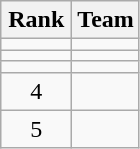<table class=wikitable style="text-align:center;">
<tr>
<th width=40>Rank</th>
<th>Team</th>
</tr>
<tr>
<td></td>
<td align=left></td>
</tr>
<tr>
<td></td>
<td align=left></td>
</tr>
<tr>
<td></td>
<td align=left></td>
</tr>
<tr>
<td>4</td>
<td align=left></td>
</tr>
<tr>
<td>5</td>
<td align=left></td>
</tr>
</table>
